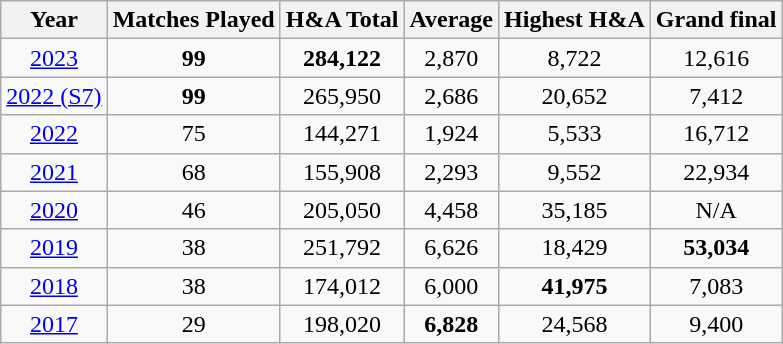<table class="wikitable sortable"  style="text-align: center;">
<tr>
<th>Year</th>
<th>Matches Played</th>
<th>H&A Total</th>
<th>Average</th>
<th>Highest H&A</th>
<th>Grand final</th>
</tr>
<tr>
<td><a href='#'>2023</a></td>
<td><strong>99</strong></td>
<td><strong>284,122</strong></td>
<td>2,870</td>
<td>8,722</td>
<td>12,616</td>
</tr>
<tr>
<td><a href='#'>2022 (S7)</a></td>
<td><strong>99</strong></td>
<td>265,950</td>
<td>2,686</td>
<td>20,652</td>
<td>7,412</td>
</tr>
<tr>
<td><a href='#'>2022</a></td>
<td>75</td>
<td>144,271</td>
<td>1,924</td>
<td>5,533</td>
<td>16,712</td>
</tr>
<tr>
<td><a href='#'>2021</a></td>
<td>68</td>
<td>155,908</td>
<td>2,293</td>
<td>9,552</td>
<td>22,934</td>
</tr>
<tr>
<td><a href='#'>2020</a></td>
<td>46</td>
<td>205,050</td>
<td>4,458</td>
<td>35,185</td>
<td>N/A</td>
</tr>
<tr>
<td><a href='#'>2019</a></td>
<td>38</td>
<td>251,792</td>
<td>6,626</td>
<td>18,429</td>
<td><strong>53,034</strong></td>
</tr>
<tr>
<td><a href='#'>2018</a></td>
<td>38</td>
<td>174,012</td>
<td>6,000</td>
<td><strong>41,975</strong></td>
<td>7,083</td>
</tr>
<tr>
<td><a href='#'>2017</a></td>
<td>29</td>
<td>198,020</td>
<td><strong>6,828</strong></td>
<td>24,568</td>
<td>9,400</td>
</tr>
</table>
